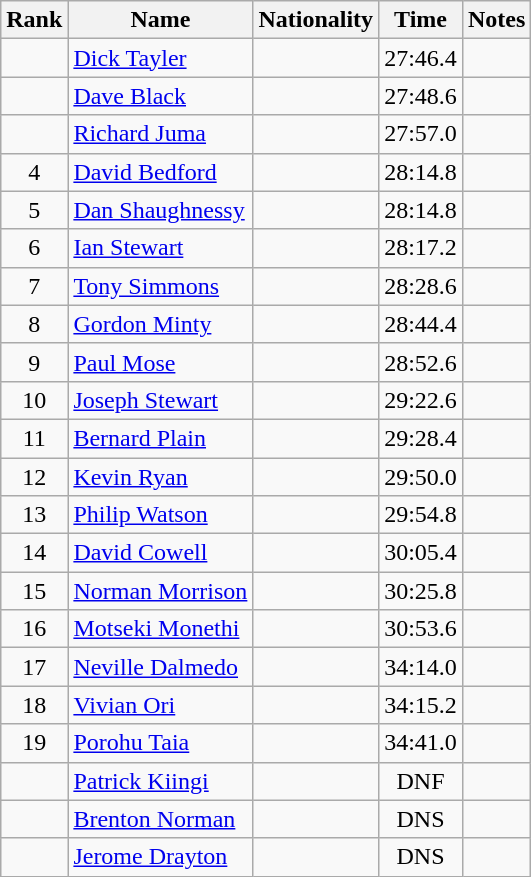<table class="wikitable sortable" style=" text-align:center;">
<tr>
<th scope=col>Rank</th>
<th scope=col>Name</th>
<th scope=col>Nationality</th>
<th scope=col>Time</th>
<th scope=col>Notes</th>
</tr>
<tr>
<td></td>
<td style="text-align:left;"><a href='#'>Dick Tayler</a></td>
<td style="text-align:left;"></td>
<td>27:46.4</td>
<td></td>
</tr>
<tr>
<td></td>
<td style="text-align:left;"><a href='#'>Dave Black</a></td>
<td style="text-align:left;"></td>
<td>27:48.6</td>
<td></td>
</tr>
<tr>
<td></td>
<td style="text-align:left;"><a href='#'>Richard Juma</a></td>
<td style="text-align:left;"></td>
<td>27:57.0</td>
<td></td>
</tr>
<tr>
<td>4</td>
<td style="text-align:left;"><a href='#'>David Bedford</a></td>
<td style="text-align:left;"></td>
<td>28:14.8</td>
<td></td>
</tr>
<tr>
<td>5</td>
<td style="text-align:left;"><a href='#'>Dan Shaughnessy</a></td>
<td style="text-align:left;"></td>
<td>28:14.8</td>
<td></td>
</tr>
<tr>
<td>6</td>
<td style="text-align:left;"><a href='#'>Ian Stewart</a></td>
<td style="text-align:left;"></td>
<td>28:17.2</td>
<td></td>
</tr>
<tr>
<td>7</td>
<td style="text-align:left;"><a href='#'>Tony Simmons</a></td>
<td style="text-align:left;"></td>
<td>28:28.6</td>
<td></td>
</tr>
<tr>
<td>8</td>
<td style="text-align:left;"><a href='#'>Gordon Minty</a></td>
<td style="text-align:left;"></td>
<td>28:44.4</td>
<td></td>
</tr>
<tr>
<td>9</td>
<td style="text-align:left;"><a href='#'>Paul Mose</a></td>
<td style="text-align:left;"></td>
<td>28:52.6</td>
<td></td>
</tr>
<tr>
<td>10</td>
<td style="text-align:left;"><a href='#'>Joseph Stewart</a></td>
<td style="text-align:left;"></td>
<td>29:22.6</td>
<td></td>
</tr>
<tr>
<td>11</td>
<td style="text-align:left;"><a href='#'>Bernard Plain</a></td>
<td style="text-align:left;"></td>
<td>29:28.4</td>
<td></td>
</tr>
<tr>
<td>12</td>
<td style="text-align:left;"><a href='#'>Kevin Ryan</a></td>
<td style="text-align:left;"></td>
<td>29:50.0</td>
<td></td>
</tr>
<tr>
<td>13</td>
<td style="text-align:left;"><a href='#'>Philip Watson</a></td>
<td style="text-align:left;"></td>
<td>29:54.8</td>
<td></td>
</tr>
<tr>
<td>14</td>
<td style="text-align:left;"><a href='#'> David Cowell</a></td>
<td style="text-align:left;"></td>
<td>30:05.4</td>
<td></td>
</tr>
<tr>
<td>15</td>
<td style="text-align:left;"><a href='#'>Norman Morrison</a></td>
<td style="text-align:left;"></td>
<td>30:25.8</td>
<td></td>
</tr>
<tr>
<td>16</td>
<td style="text-align:left;"><a href='#'>Motseki Monethi</a></td>
<td style="text-align:left;"></td>
<td>30:53.6</td>
<td></td>
</tr>
<tr>
<td>17</td>
<td style="text-align:left;"><a href='#'>Neville Dalmedo</a></td>
<td style="text-align:left;"></td>
<td>34:14.0</td>
<td></td>
</tr>
<tr>
<td>18</td>
<td style="text-align:left;"><a href='#'>Vivian Ori</a></td>
<td style="text-align:left;"></td>
<td>34:15.2</td>
<td></td>
</tr>
<tr>
<td>19</td>
<td style="text-align:left;"><a href='#'>Porohu Taia</a></td>
<td style="text-align:left;"></td>
<td>34:41.0</td>
<td></td>
</tr>
<tr>
<td data-sort-value="20"></td>
<td style="text-align:left;"><a href='#'>Patrick Kiingi</a></td>
<td style="text-align:left;"></td>
<td data-sort-value="99:99.98">DNF</td>
<td></td>
</tr>
<tr>
<td data-sort-value="20"></td>
<td style="text-align:left;"><a href='#'>Brenton Norman</a></td>
<td style="text-align:left;"></td>
<td data-sort-value="99:99.99">DNS</td>
<td></td>
</tr>
<tr>
<td data-sort-value="20"></td>
<td style="text-align:left;"><a href='#'>Jerome Drayton</a></td>
<td style="text-align:left;"></td>
<td data-sort-value="99:99.99">DNS</td>
<td></td>
</tr>
</table>
